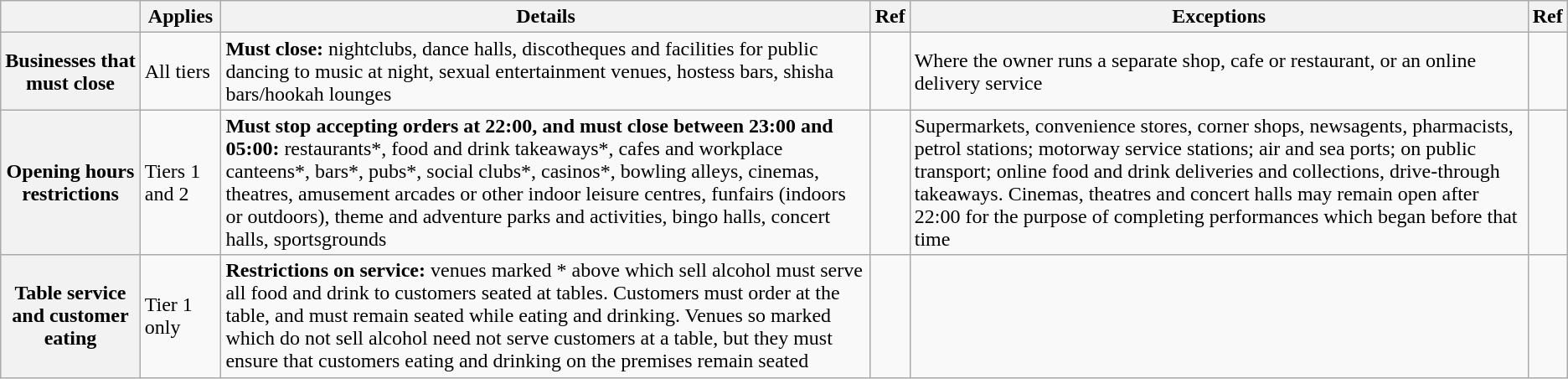<table class="wikitable">
<tr>
<th></th>
<th>Applies</th>
<th>Details</th>
<th>Ref</th>
<th>Exceptions</th>
<th>Ref</th>
</tr>
<tr>
<th>Businesses that must close</th>
<td>All tiers</td>
<td><strong>Must close:</strong> nightclubs, dance halls, discotheques and facilities for public dancing to music at night, sexual entertainment venues, hostess bars, shisha bars/hookah lounges</td>
<td></td>
<td>Where the owner runs a separate shop, cafe or restaurant, or an online delivery service</td>
<td></td>
</tr>
<tr>
<th>Opening hours restrictions</th>
<td>Tiers 1 and 2</td>
<td><strong>Must stop accepting orders at 22:00, and must close between 23:00 and 05:00:</strong> restaurants*, food and drink takeaways*, cafes and workplace canteens*, bars*, pubs*, social clubs*, casinos*, bowling alleys, cinemas, theatres, amusement arcades or other indoor leisure centres, funfairs (indoors or outdoors), theme and adventure parks and activities, bingo halls,  concert halls, sportsgrounds</td>
<td></td>
<td>Supermarkets, convenience stores, corner shops, newsagents, pharmacists, petrol stations; motorway service stations; air and sea ports; on public transport;  online food and drink deliveries and collections, drive-through takeaways. Cinemas, theatres and concert halls may remain open after 22:00 for the purpose of completing performances which began before that time</td>
<td></td>
</tr>
<tr>
<th>Table service and customer eating</th>
<td>Tier 1 only</td>
<td><strong>Restrictions on service:</strong> venues marked * above which sell alcohol must serve all food and drink to customers seated at tables. Customers must order at the table, and must remain seated while eating and drinking. Venues so marked which do not sell alcohol need not serve customers at a table, but they must ensure that customers eating and drinking on the premises remain seated</td>
<td></td>
<td></td>
<td></td>
</tr>
</table>
